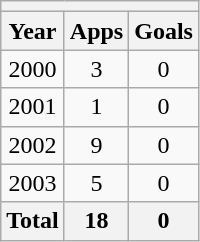<table class="wikitable" style="text-align:center">
<tr>
<th colspan=3></th>
</tr>
<tr>
<th>Year</th>
<th>Apps</th>
<th>Goals</th>
</tr>
<tr>
<td>2000</td>
<td>3</td>
<td>0</td>
</tr>
<tr>
<td>2001</td>
<td>1</td>
<td>0</td>
</tr>
<tr>
<td>2002</td>
<td>9</td>
<td>0</td>
</tr>
<tr>
<td>2003</td>
<td>5</td>
<td>0</td>
</tr>
<tr>
<th>Total</th>
<th>18</th>
<th>0</th>
</tr>
</table>
